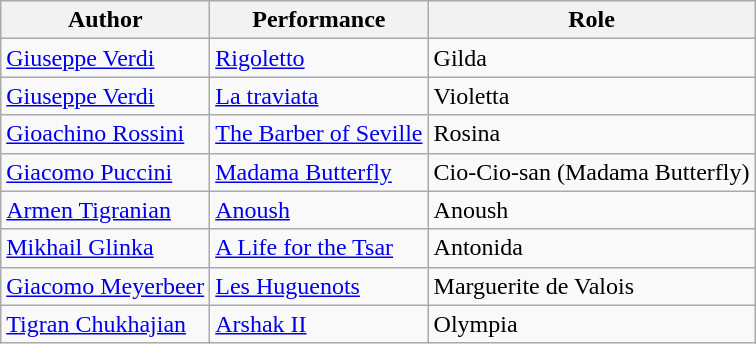<table class="wikitable">
<tr>
<th>Author</th>
<th>Performance</th>
<th>Role</th>
</tr>
<tr>
<td><a href='#'>Giuseppe Verdi</a></td>
<td><a href='#'>Rigoletto</a></td>
<td>Gilda</td>
</tr>
<tr>
<td><a href='#'>Giuseppe Verdi</a></td>
<td><a href='#'>La traviata</a></td>
<td>Violetta</td>
</tr>
<tr>
<td><a href='#'>Gioachino Rossini</a></td>
<td><a href='#'>The Barber of Seville</a></td>
<td>Rosina</td>
</tr>
<tr>
<td><a href='#'>Giacomo Puccini</a></td>
<td><a href='#'>Madama Butterfly</a></td>
<td>Cio-Cio-san (Madama Butterfly)</td>
</tr>
<tr>
<td><a href='#'>Armen Tigranian</a></td>
<td><a href='#'>Anoush</a></td>
<td>Anoush</td>
</tr>
<tr>
<td><a href='#'>Mikhail Glinka</a></td>
<td><a href='#'>A Life for the Tsar</a></td>
<td>Antonida</td>
</tr>
<tr>
<td><a href='#'>Giacomo Meyerbeer</a></td>
<td><a href='#'>Les Huguenots</a></td>
<td>Marguerite de Valois</td>
</tr>
<tr>
<td><a href='#'>Tigran Chukhajian</a></td>
<td><a href='#'>Arshak II</a></td>
<td>Olympia</td>
</tr>
</table>
